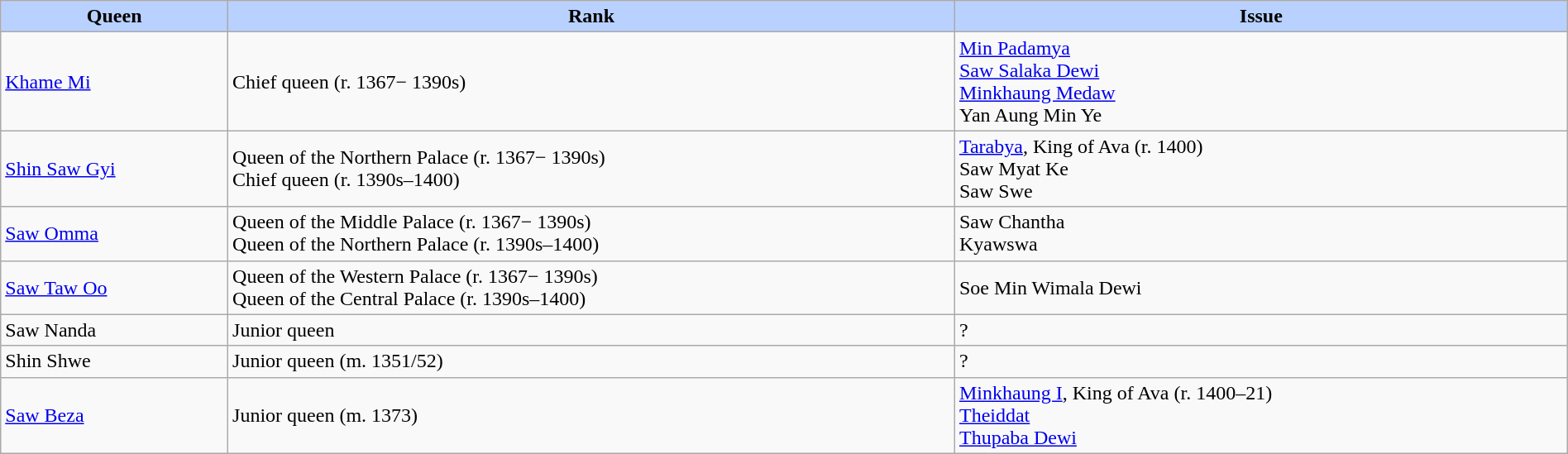<table width=100% class="wikitable">
<tr>
<th style="background-color:#B9D1FF">Queen</th>
<th style="background-color:#B9D1FF">Rank</th>
<th style="background-color:#B9D1FF">Issue</th>
</tr>
<tr>
<td><a href='#'>Khame Mi</a></td>
<td>Chief queen (r. 1367− 1390s)</td>
<td><a href='#'>Min Padamya</a> <br> <a href='#'>Saw Salaka Dewi</a> <br> <a href='#'>Minkhaung Medaw</a> <br> Yan Aung Min Ye</td>
</tr>
<tr>
<td><a href='#'>Shin Saw Gyi</a></td>
<td>Queen of the Northern Palace (r. 1367− 1390s) <br> Chief queen (r.  1390s–1400)</td>
<td><a href='#'>Tarabya</a>, King of Ava (r. 1400) <br> Saw Myat Ke <br> Saw Swe</td>
</tr>
<tr>
<td><a href='#'>Saw Omma</a></td>
<td>Queen of the Middle Palace (r. 1367− 1390s)<br> Queen of the Northern Palace (r.  1390s–1400)</td>
<td>Saw Chantha <br> Kyawswa</td>
</tr>
<tr>
<td><a href='#'>Saw Taw Oo</a></td>
<td>Queen of the Western Palace (r. 1367− 1390s)<br> Queen of the Central Palace (r.  1390s–1400)</td>
<td>Soe Min Wimala Dewi</td>
</tr>
<tr>
<td>Saw Nanda</td>
<td>Junior queen</td>
<td>?</td>
</tr>
<tr>
<td>Shin Shwe</td>
<td>Junior queen (m. 1351/52)</td>
<td>?</td>
</tr>
<tr>
<td><a href='#'>Saw Beza</a></td>
<td>Junior queen (m. 1373)</td>
<td><a href='#'>Minkhaung I</a>, King of Ava (r. 1400–21) <br> <a href='#'>Theiddat</a> <br> <a href='#'>Thupaba Dewi</a></td>
</tr>
</table>
